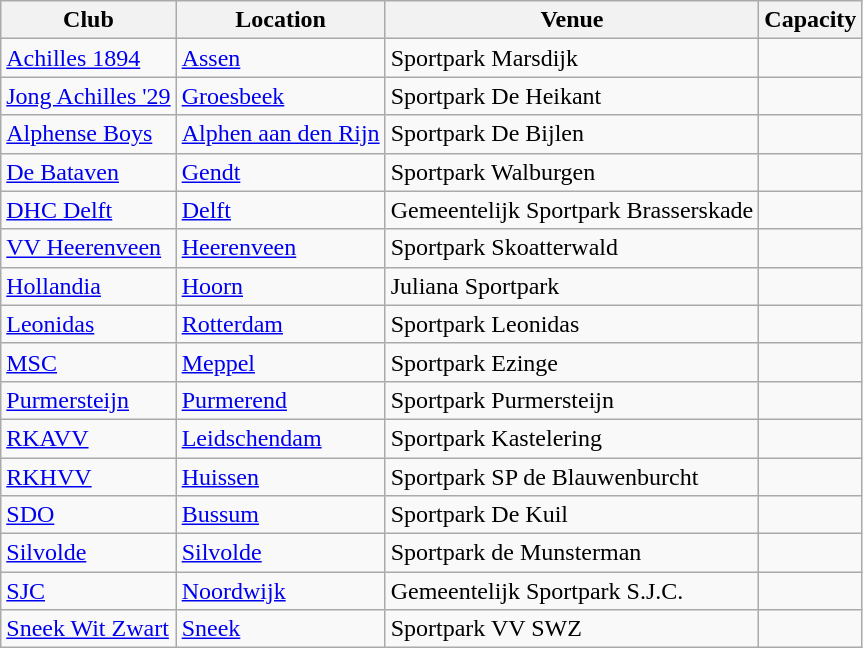<table class="wikitable sortable">
<tr>
<th>Club</th>
<th>Location</th>
<th>Venue</th>
<th>Capacity</th>
</tr>
<tr>
<td><a href='#'>Achilles 1894</a></td>
<td><a href='#'>Assen</a></td>
<td>Sportpark Marsdijk</td>
<td></td>
</tr>
<tr>
<td><a href='#'>Jong Achilles '29</a></td>
<td><a href='#'>Groesbeek</a></td>
<td>Sportpark De Heikant</td>
<td></td>
</tr>
<tr>
<td><a href='#'>Alphense Boys</a></td>
<td><a href='#'>Alphen aan den Rijn</a></td>
<td>Sportpark De Bijlen</td>
<td></td>
</tr>
<tr>
<td><a href='#'>De Bataven</a></td>
<td><a href='#'>Gendt</a></td>
<td>Sportpark Walburgen</td>
<td></td>
</tr>
<tr>
<td><a href='#'>DHC Delft</a></td>
<td><a href='#'>Delft</a></td>
<td>Gemeentelijk Sportpark Brasserskade</td>
<td></td>
</tr>
<tr>
<td><a href='#'>VV Heerenveen</a></td>
<td><a href='#'>Heerenveen</a></td>
<td>Sportpark Skoatterwald</td>
<td></td>
</tr>
<tr>
<td><a href='#'>Hollandia</a></td>
<td><a href='#'>Hoorn</a></td>
<td>Juliana Sportpark</td>
<td></td>
</tr>
<tr>
<td><a href='#'>Leonidas</a></td>
<td><a href='#'>Rotterdam</a></td>
<td>Sportpark Leonidas</td>
<td></td>
</tr>
<tr>
<td><a href='#'>MSC</a></td>
<td><a href='#'>Meppel</a></td>
<td>Sportpark Ezinge</td>
<td></td>
</tr>
<tr>
<td><a href='#'>Purmersteijn</a></td>
<td><a href='#'>Purmerend</a></td>
<td>Sportpark Purmersteijn</td>
<td></td>
</tr>
<tr>
<td><a href='#'>RKAVV</a></td>
<td><a href='#'>Leidschendam</a></td>
<td>Sportpark Kastelering</td>
<td></td>
</tr>
<tr>
<td><a href='#'>RKHVV</a></td>
<td><a href='#'>Huissen</a></td>
<td>Sportpark SP de Blauwenburcht</td>
<td></td>
</tr>
<tr>
<td><a href='#'>SDO</a></td>
<td><a href='#'>Bussum</a></td>
<td>Sportpark De Kuil</td>
<td></td>
</tr>
<tr>
<td><a href='#'>Silvolde</a></td>
<td><a href='#'>Silvolde</a></td>
<td>Sportpark de Munsterman</td>
<td></td>
</tr>
<tr>
<td><a href='#'>SJC</a></td>
<td><a href='#'>Noordwijk</a></td>
<td>Gemeentelijk Sportpark S.J.C.</td>
<td></td>
</tr>
<tr>
<td><a href='#'>Sneek Wit Zwart</a></td>
<td><a href='#'>Sneek</a></td>
<td>Sportpark VV SWZ</td>
<td></td>
</tr>
</table>
